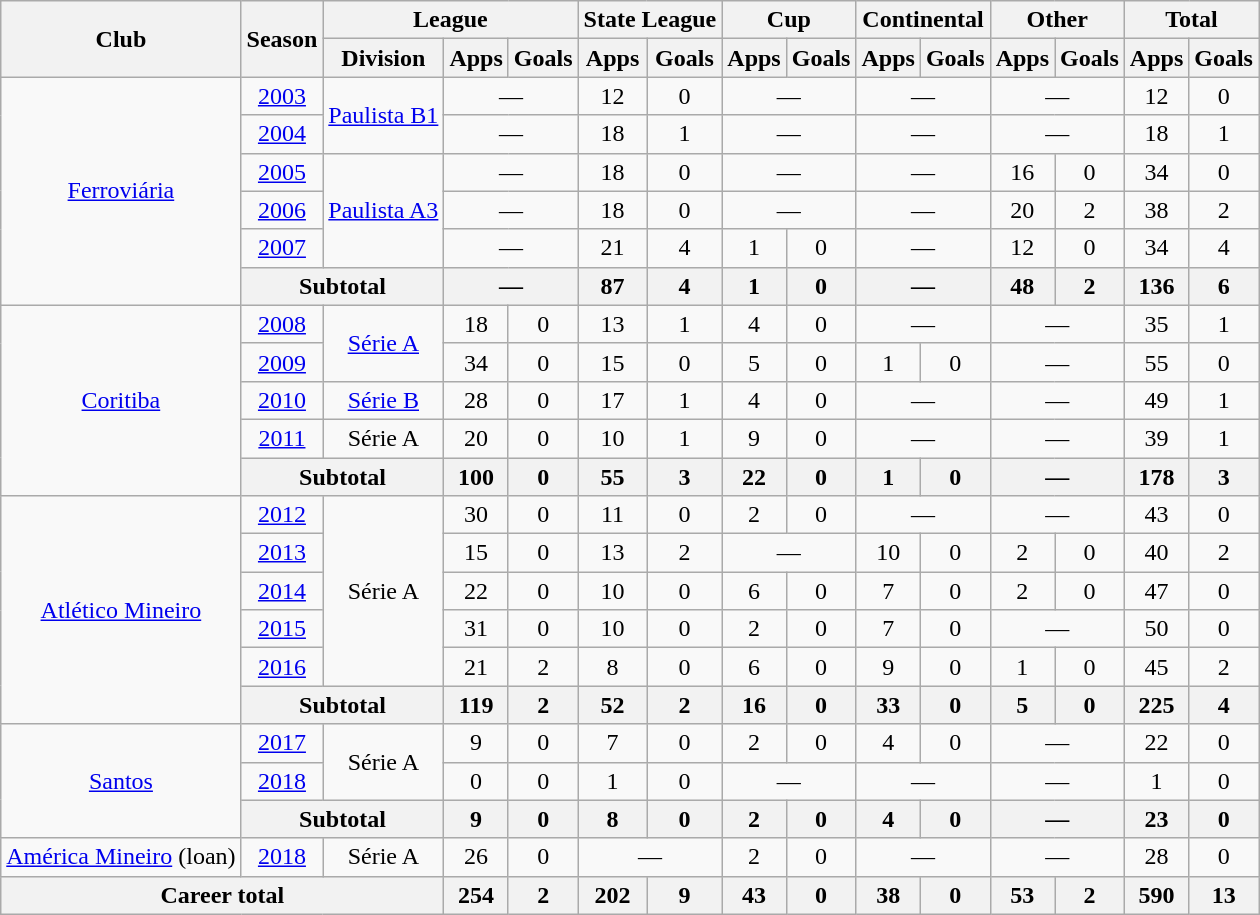<table class="wikitable" style="text-align: center;">
<tr>
<th rowspan="2">Club</th>
<th rowspan="2">Season</th>
<th colspan="3">League</th>
<th colspan="2">State League</th>
<th colspan="2">Cup</th>
<th colspan="2">Continental</th>
<th colspan="2">Other</th>
<th colspan="2">Total</th>
</tr>
<tr>
<th>Division</th>
<th>Apps</th>
<th>Goals</th>
<th>Apps</th>
<th>Goals</th>
<th>Apps</th>
<th>Goals</th>
<th>Apps</th>
<th>Goals</th>
<th>Apps</th>
<th>Goals</th>
<th>Apps</th>
<th>Goals</th>
</tr>
<tr>
<td rowspan="6" valign="center"><a href='#'>Ferroviária</a></td>
<td><a href='#'>2003</a></td>
<td rowspan="2"><a href='#'>Paulista B1</a></td>
<td colspan="2">—</td>
<td>12</td>
<td>0</td>
<td colspan="2">—</td>
<td colspan="2">—</td>
<td colspan="2">—</td>
<td>12</td>
<td>0</td>
</tr>
<tr>
<td><a href='#'>2004</a></td>
<td colspan="2">—</td>
<td>18</td>
<td>1</td>
<td colspan="2">—</td>
<td colspan="2">—</td>
<td colspan="2">—</td>
<td>18</td>
<td>1</td>
</tr>
<tr>
<td><a href='#'>2005</a></td>
<td rowspan="3"><a href='#'>Paulista A3</a></td>
<td colspan="2">—</td>
<td>18</td>
<td>0</td>
<td colspan="2">—</td>
<td colspan="2">—</td>
<td>16</td>
<td>0</td>
<td>34</td>
<td>0</td>
</tr>
<tr>
<td><a href='#'>2006</a></td>
<td colspan="2">—</td>
<td>18</td>
<td>0</td>
<td colspan="2">—</td>
<td colspan="2">—</td>
<td>20</td>
<td>2</td>
<td>38</td>
<td>2</td>
</tr>
<tr>
<td><a href='#'>2007</a></td>
<td colspan="2">—</td>
<td>21</td>
<td>4</td>
<td>1</td>
<td>0</td>
<td colspan="2">—</td>
<td>12</td>
<td>0</td>
<td>34</td>
<td>4</td>
</tr>
<tr>
<th colspan="2">Subtotal</th>
<th colspan="2">—</th>
<th>87</th>
<th>4</th>
<th>1</th>
<th>0</th>
<th colspan="2">—</th>
<th>48</th>
<th>2</th>
<th>136</th>
<th>6</th>
</tr>
<tr>
<td rowspan="5" valign="center"><a href='#'>Coritiba</a></td>
<td><a href='#'>2008</a></td>
<td rowspan="2"><a href='#'>Série A</a></td>
<td>18</td>
<td>0</td>
<td>13</td>
<td>1</td>
<td>4</td>
<td>0</td>
<td colspan="2">—</td>
<td colspan="2">—</td>
<td>35</td>
<td>1</td>
</tr>
<tr>
<td><a href='#'>2009</a></td>
<td>34</td>
<td>0</td>
<td>15</td>
<td>0</td>
<td>5</td>
<td>0</td>
<td>1</td>
<td>0</td>
<td colspan="2">—</td>
<td>55</td>
<td>0</td>
</tr>
<tr>
<td><a href='#'>2010</a></td>
<td><a href='#'>Série B</a></td>
<td>28</td>
<td>0</td>
<td>17</td>
<td>1</td>
<td>4</td>
<td>0</td>
<td colspan="2">—</td>
<td colspan="2">—</td>
<td>49</td>
<td>1</td>
</tr>
<tr>
<td><a href='#'>2011</a></td>
<td>Série A</td>
<td>20</td>
<td>0</td>
<td>10</td>
<td>1</td>
<td>9</td>
<td>0</td>
<td colspan="2">—</td>
<td colspan="2">—</td>
<td>39</td>
<td>1</td>
</tr>
<tr>
<th colspan="2">Subtotal</th>
<th>100</th>
<th>0</th>
<th>55</th>
<th>3</th>
<th>22</th>
<th>0</th>
<th>1</th>
<th>0</th>
<th colspan="2">—</th>
<th>178</th>
<th>3</th>
</tr>
<tr>
<td rowspan="6" valign="center"><a href='#'>Atlético Mineiro</a></td>
<td><a href='#'>2012</a></td>
<td rowspan="5">Série A</td>
<td>30</td>
<td>0</td>
<td>11</td>
<td>0</td>
<td>2</td>
<td>0</td>
<td colspan="2">—</td>
<td colspan="2">—</td>
<td>43</td>
<td>0</td>
</tr>
<tr>
<td><a href='#'>2013</a></td>
<td>15</td>
<td>0</td>
<td>13</td>
<td>2</td>
<td colspan="2">—</td>
<td>10</td>
<td>0</td>
<td>2</td>
<td>0</td>
<td>40</td>
<td>2</td>
</tr>
<tr>
<td><a href='#'>2014</a></td>
<td>22</td>
<td>0</td>
<td>10</td>
<td>0</td>
<td>6</td>
<td>0</td>
<td>7</td>
<td>0</td>
<td>2</td>
<td>0</td>
<td>47</td>
<td>0</td>
</tr>
<tr>
<td><a href='#'>2015</a></td>
<td>31</td>
<td>0</td>
<td>10</td>
<td>0</td>
<td>2</td>
<td>0</td>
<td>7</td>
<td>0</td>
<td colspan="2">—</td>
<td>50</td>
<td>0</td>
</tr>
<tr>
<td><a href='#'>2016</a></td>
<td>21</td>
<td>2</td>
<td>8</td>
<td>0</td>
<td>6</td>
<td>0</td>
<td>9</td>
<td>0</td>
<td>1</td>
<td>0</td>
<td>45</td>
<td>2</td>
</tr>
<tr>
<th colspan="2">Subtotal</th>
<th>119</th>
<th>2</th>
<th>52</th>
<th>2</th>
<th>16</th>
<th>0</th>
<th>33</th>
<th>0</th>
<th>5</th>
<th>0</th>
<th>225</th>
<th>4</th>
</tr>
<tr>
<td rowspan="3" valign="center"><a href='#'>Santos</a></td>
<td><a href='#'>2017</a></td>
<td rowspan="2">Série A</td>
<td>9</td>
<td>0</td>
<td>7</td>
<td>0</td>
<td>2</td>
<td>0</td>
<td>4</td>
<td>0</td>
<td colspan="2">—</td>
<td>22</td>
<td>0</td>
</tr>
<tr>
<td><a href='#'>2018</a></td>
<td>0</td>
<td>0</td>
<td>1</td>
<td>0</td>
<td colspan="2">—</td>
<td colspan="2">—</td>
<td colspan="2">—</td>
<td>1</td>
<td>0</td>
</tr>
<tr>
<th colspan="2">Subtotal</th>
<th>9</th>
<th>0</th>
<th>8</th>
<th>0</th>
<th>2</th>
<th>0</th>
<th>4</th>
<th>0</th>
<th colspan="2">—</th>
<th>23</th>
<th>0</th>
</tr>
<tr>
<td valign="center"><a href='#'>América Mineiro</a> (loan)</td>
<td><a href='#'>2018</a></td>
<td>Série A</td>
<td>26</td>
<td>0</td>
<td colspan="2">—</td>
<td>2</td>
<td>0</td>
<td colspan="2">—</td>
<td colspan="2">—</td>
<td>28</td>
<td>0</td>
</tr>
<tr>
<th colspan="3"><strong>Career total</strong></th>
<th>254</th>
<th>2</th>
<th>202</th>
<th>9</th>
<th>43</th>
<th>0</th>
<th>38</th>
<th>0</th>
<th>53</th>
<th>2</th>
<th>590</th>
<th>13</th>
</tr>
</table>
